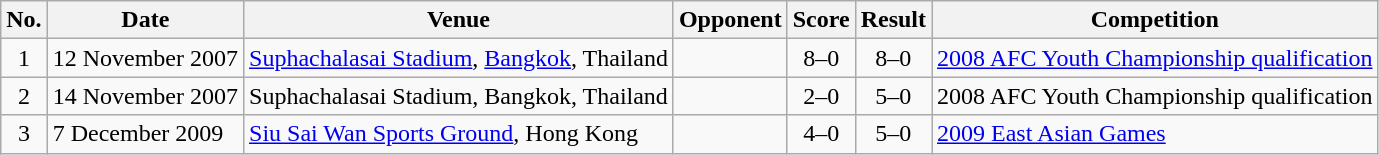<table class="wikitable sortable">
<tr>
<th scope="col">No.</th>
<th scope="col">Date</th>
<th scope="col">Venue</th>
<th scope="col">Opponent</th>
<th scope="col">Score</th>
<th scope="col">Result</th>
<th scope="col">Competition</th>
</tr>
<tr>
<td align="center">1</td>
<td>12 November 2007</td>
<td><a href='#'>Suphachalasai Stadium</a>, <a href='#'>Bangkok</a>, Thailand</td>
<td></td>
<td align="center">8–0</td>
<td align="center">8–0</td>
<td><a href='#'>2008 AFC Youth Championship qualification</a></td>
</tr>
<tr>
<td align="center">2</td>
<td>14 November 2007</td>
<td>Suphachalasai Stadium, Bangkok, Thailand</td>
<td></td>
<td align="center">2–0</td>
<td align="center">5–0</td>
<td>2008 AFC Youth Championship qualification</td>
</tr>
<tr>
<td align="center">3</td>
<td>7 December 2009</td>
<td><a href='#'>Siu Sai Wan Sports Ground</a>, Hong Kong</td>
<td></td>
<td align="center">4–0</td>
<td align="center">5–0</td>
<td><a href='#'>2009 East Asian Games</a></td>
</tr>
</table>
